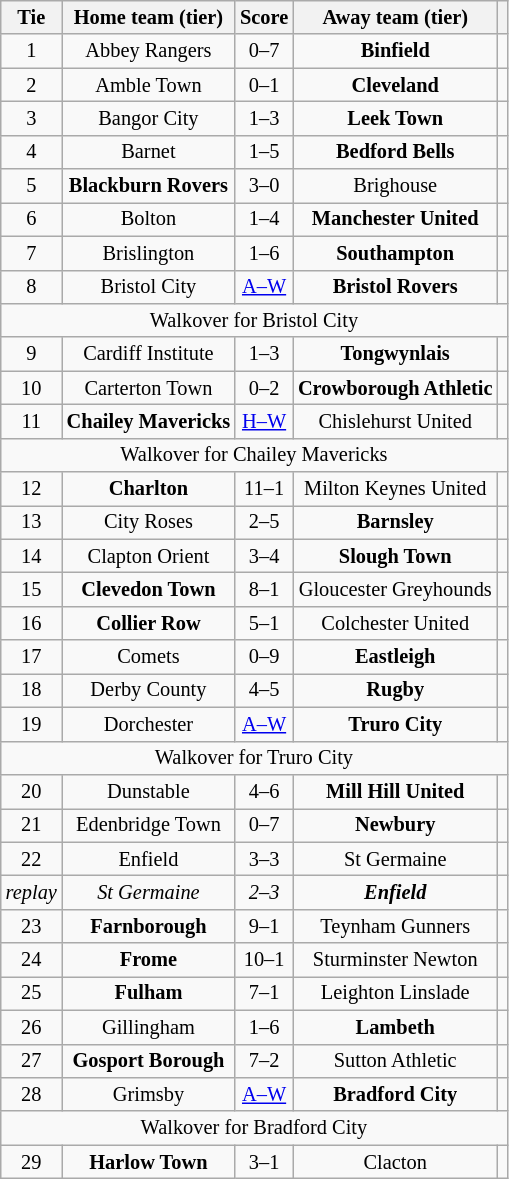<table class="wikitable" style="text-align:center; font-size:85%">
<tr>
<th>Tie</th>
<th>Home team (tier)</th>
<th>Score</th>
<th>Away team (tier)</th>
<th></th>
</tr>
<tr>
<td align="center">1</td>
<td>Abbey Rangers</td>
<td align="center">0–7</td>
<td><strong>Binfield</strong></td>
<td></td>
</tr>
<tr>
<td align="center">2</td>
<td>Amble Town</td>
<td align="center">0–1</td>
<td><strong>Cleveland</strong></td>
<td></td>
</tr>
<tr>
<td align="center">3</td>
<td>Bangor City</td>
<td align="center">1–3</td>
<td><strong>Leek Town</strong></td>
<td></td>
</tr>
<tr>
<td align="center">4</td>
<td>Barnet</td>
<td align="center">1–5</td>
<td><strong>Bedford Bells</strong></td>
<td></td>
</tr>
<tr>
<td align="center">5</td>
<td><strong>Blackburn Rovers</strong></td>
<td align="center">3–0</td>
<td>Brighouse</td>
<td></td>
</tr>
<tr>
<td align="center">6</td>
<td>Bolton</td>
<td align="center">1–4</td>
<td><strong>Manchester United</strong></td>
<td></td>
</tr>
<tr>
<td align="center">7</td>
<td>Brislington</td>
<td align="center">1–6</td>
<td><strong>Southampton</strong></td>
<td></td>
</tr>
<tr>
<td align="center">8</td>
<td>Bristol City</td>
<td align="center"><a href='#'>A–W</a></td>
<td><strong>Bristol Rovers</strong></td>
<td></td>
</tr>
<tr>
<td colspan="5" align="center">Walkover for Bristol City</td>
</tr>
<tr>
<td align="center">9</td>
<td>Cardiff Institute</td>
<td align="center">1–3</td>
<td><strong>Tongwynlais</strong></td>
<td></td>
</tr>
<tr>
<td align="center">10</td>
<td>Carterton Town</td>
<td align="center">0–2</td>
<td><strong>Crowborough Athletic</strong></td>
<td></td>
</tr>
<tr>
<td align="center">11</td>
<td><strong>Chailey Mavericks</strong></td>
<td align="center"><a href='#'>H–W</a></td>
<td>Chislehurst United</td>
<td></td>
</tr>
<tr>
<td colspan="5" align="center">Walkover for Chailey Mavericks</td>
</tr>
<tr>
<td align="center">12</td>
<td><strong>Charlton</strong></td>
<td align="center">11–1</td>
<td>Milton Keynes United</td>
<td></td>
</tr>
<tr>
<td align="center">13</td>
<td>City Roses</td>
<td align="center">2–5</td>
<td><strong>Barnsley</strong></td>
<td></td>
</tr>
<tr>
<td align="center">14</td>
<td>Clapton Orient</td>
<td align="center">3–4</td>
<td><strong>Slough Town</strong></td>
<td></td>
</tr>
<tr>
<td align="center">15</td>
<td><strong>Clevedon Town</strong></td>
<td align="center">8–1</td>
<td>Gloucester Greyhounds</td>
<td></td>
</tr>
<tr>
<td align="center">16</td>
<td><strong>Collier Row</strong></td>
<td align="center">5–1</td>
<td>Colchester United</td>
<td></td>
</tr>
<tr>
<td align="center">17</td>
<td>Comets</td>
<td align="center">0–9</td>
<td><strong>Eastleigh</strong></td>
<td></td>
</tr>
<tr>
<td align="center">18</td>
<td>Derby County</td>
<td align="center">4–5</td>
<td><strong>Rugby</strong></td>
<td></td>
</tr>
<tr>
<td align="center">19</td>
<td>Dorchester</td>
<td align="center"><a href='#'>A–W</a></td>
<td><strong>Truro City</strong></td>
<td></td>
</tr>
<tr>
<td colspan="5" align="center">Walkover for Truro City</td>
</tr>
<tr>
<td align="center">20</td>
<td>Dunstable</td>
<td align="center">4–6</td>
<td><strong>Mill Hill United</strong></td>
<td></td>
</tr>
<tr>
<td align="center">21</td>
<td>Edenbridge Town</td>
<td align="center">0–7</td>
<td><strong>Newbury</strong></td>
<td></td>
</tr>
<tr>
<td align="center">22</td>
<td>Enfield</td>
<td align="center">3–3</td>
<td>St Germaine</td>
<td></td>
</tr>
<tr>
<td align="center"><em>replay</em></td>
<td><em>St Germaine</em></td>
<td align="center"><em>2–3</em></td>
<td><strong><em>Enfield</em></strong></td>
<td></td>
</tr>
<tr>
<td align="center">23</td>
<td><strong>Farnborough</strong></td>
<td align="center">9–1</td>
<td>Teynham Gunners</td>
<td></td>
</tr>
<tr>
<td align="center">24</td>
<td><strong>Frome</strong></td>
<td align="center">10–1</td>
<td>Sturminster Newton</td>
<td></td>
</tr>
<tr>
<td align="center">25</td>
<td><strong>Fulham</strong></td>
<td align="center">7–1</td>
<td>Leighton Linslade</td>
<td></td>
</tr>
<tr>
<td align="center">26</td>
<td>Gillingham</td>
<td align="center">1–6</td>
<td><strong>Lambeth</strong></td>
<td></td>
</tr>
<tr>
<td align="center">27</td>
<td><strong>Gosport Borough</strong></td>
<td align="center">7–2</td>
<td>Sutton Athletic</td>
<td></td>
</tr>
<tr>
<td align="center">28</td>
<td>Grimsby</td>
<td align="center"><a href='#'>A–W</a></td>
<td><strong>Bradford City</strong></td>
<td></td>
</tr>
<tr>
<td colspan="5" align="center">Walkover for Bradford City</td>
</tr>
<tr>
<td align="center">29</td>
<td><strong>Harlow Town</strong></td>
<td align="center">3–1</td>
<td>Clacton</td>
<td></td>
</tr>
</table>
